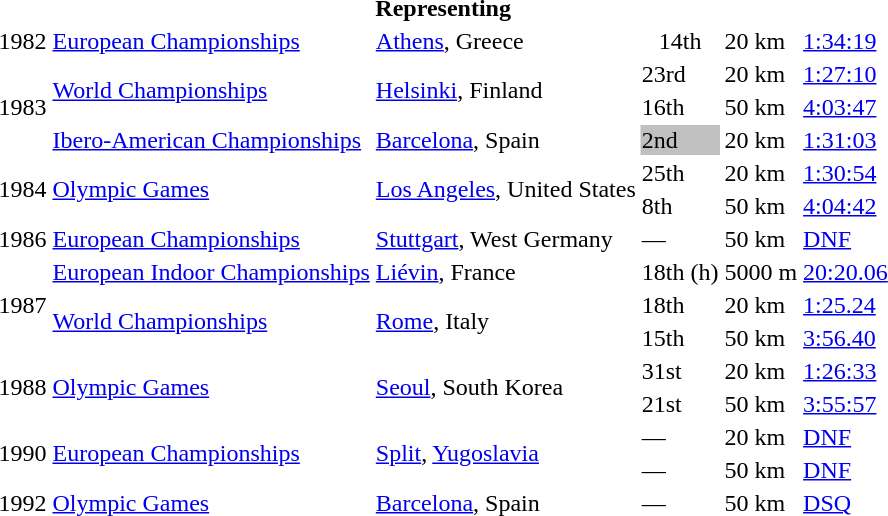<table>
<tr>
<th colspan="6">Representing </th>
</tr>
<tr>
<td>1982</td>
<td><a href='#'>European Championships</a></td>
<td><a href='#'>Athens</a>, Greece</td>
<td align="center">14th</td>
<td>20 km</td>
<td><a href='#'>1:34:19</a></td>
</tr>
<tr>
<td rowspan=3>1983</td>
<td rowspan=2><a href='#'>World Championships</a></td>
<td rowspan=2><a href='#'>Helsinki</a>, Finland</td>
<td>23rd</td>
<td>20 km</td>
<td><a href='#'>1:27:10</a></td>
</tr>
<tr>
<td>16th</td>
<td>50 km</td>
<td><a href='#'>4:03:47</a></td>
</tr>
<tr>
<td><a href='#'>Ibero-American Championships</a></td>
<td><a href='#'>Barcelona</a>, Spain</td>
<td bgcolor=silver>2nd</td>
<td>20 km</td>
<td><a href='#'>1:31:03</a></td>
</tr>
<tr>
<td rowspan=2>1984</td>
<td rowspan=2><a href='#'>Olympic Games</a></td>
<td rowspan=2><a href='#'>Los Angeles</a>, United States</td>
<td>25th</td>
<td>20 km</td>
<td><a href='#'>1:30:54</a></td>
</tr>
<tr>
<td>8th</td>
<td>50 km</td>
<td><a href='#'>4:04:42</a></td>
</tr>
<tr>
<td>1986</td>
<td><a href='#'>European Championships</a></td>
<td><a href='#'>Stuttgart</a>, West Germany</td>
<td>—</td>
<td>50 km</td>
<td><a href='#'>DNF</a></td>
</tr>
<tr>
<td rowspan=3>1987</td>
<td><a href='#'>European Indoor Championships</a></td>
<td><a href='#'>Liévin</a>, France</td>
<td>18th (h)</td>
<td>5000 m</td>
<td><a href='#'>20:20.06</a></td>
</tr>
<tr>
<td rowspan=2><a href='#'>World Championships</a></td>
<td rowspan=2><a href='#'>Rome</a>, Italy</td>
<td>18th</td>
<td>20 km</td>
<td><a href='#'>1:25.24</a></td>
</tr>
<tr>
<td>15th</td>
<td>50 km</td>
<td><a href='#'>3:56.40</a></td>
</tr>
<tr>
<td rowspan=2>1988</td>
<td rowspan=2><a href='#'>Olympic Games</a></td>
<td rowspan=2><a href='#'>Seoul</a>, South Korea</td>
<td>31st</td>
<td>20 km</td>
<td><a href='#'>1:26:33</a></td>
</tr>
<tr>
<td>21st</td>
<td>50 km</td>
<td><a href='#'>3:55:57</a></td>
</tr>
<tr>
<td rowspan=2>1990</td>
<td rowspan=2><a href='#'>European Championships</a></td>
<td rowspan=2><a href='#'>Split</a>, <a href='#'>Yugoslavia</a></td>
<td>—</td>
<td>20 km</td>
<td><a href='#'>DNF</a></td>
</tr>
<tr>
<td>—</td>
<td>50 km</td>
<td><a href='#'>DNF</a></td>
</tr>
<tr>
<td>1992</td>
<td><a href='#'>Olympic Games</a></td>
<td><a href='#'>Barcelona</a>, Spain</td>
<td>—</td>
<td>50 km</td>
<td><a href='#'>DSQ</a></td>
</tr>
</table>
